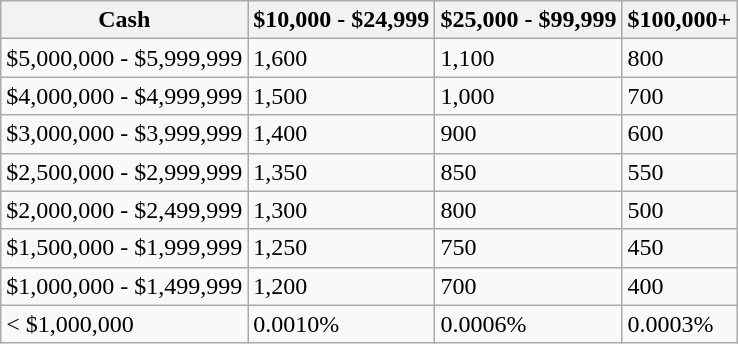<table class="wikitable">
<tr>
<th>Cash</th>
<th>$10,000 - $24,999</th>
<th>$25,000 - $99,999</th>
<th>$100,000+</th>
</tr>
<tr>
<td>$5,000,000 - $5,999,999</td>
<td>1,600</td>
<td>1,100</td>
<td>800</td>
</tr>
<tr>
<td>$4,000,000 - $4,999,999</td>
<td>1,500</td>
<td>1,000</td>
<td>700</td>
</tr>
<tr>
<td>$3,000,000 - $3,999,999</td>
<td>1,400</td>
<td>900</td>
<td>600</td>
</tr>
<tr>
<td>$2,500,000 - $2,999,999</td>
<td>1,350</td>
<td>850</td>
<td>550</td>
</tr>
<tr>
<td>$2,000,000 - $2,499,999</td>
<td>1,300</td>
<td>800</td>
<td>500</td>
</tr>
<tr>
<td>$1,500,000 - $1,999,999</td>
<td>1,250</td>
<td>750</td>
<td>450</td>
</tr>
<tr>
<td>$1,000,000 - $1,499,999</td>
<td>1,200</td>
<td>700</td>
<td>400</td>
</tr>
<tr>
<td>< $1,000,000</td>
<td>0.0010%</td>
<td>0.0006%</td>
<td>0.0003%</td>
</tr>
</table>
